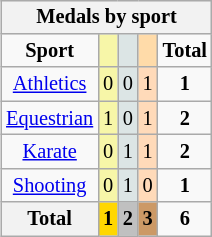<table class=wikitable style="font-size:85%; float:right;text-align:center">
<tr bgcolor=EFEFEF>
<th colspan=7><strong>Medals by sport</strong></th>
</tr>
<tr>
<td><strong>Sport</strong></td>
<td bgcolor=F7F6A8></td>
<td bgcolor=DCE5E5></td>
<td bgcolor=FFDBA9></td>
<td><strong>Total</strong></td>
</tr>
<tr>
<td><a href='#'>Athletics</a></td>
<td bgcolor=F7F6A8>0</td>
<td bgcolor=DCE5E5>0</td>
<td bgcolor=FFDAB9>1</td>
<td><strong>1</strong></td>
</tr>
<tr>
<td><a href='#'>Equestrian</a></td>
<td bgcolor=F7F6A8>1</td>
<td bgcolor=DCE5E5>0</td>
<td bgcolor=FFDAB9>1</td>
<td><strong>2</strong></td>
</tr>
<tr>
<td><a href='#'>Karate</a></td>
<td bgcolor=F7F6A8>0</td>
<td bgcolor=DCE5E5>1</td>
<td bgcolor=FFDAB9>1</td>
<td><strong>2</strong></td>
</tr>
<tr>
<td><a href='#'>Shooting</a></td>
<td bgcolor=F7F6A8>0</td>
<td bgcolor=DCE5E5>1</td>
<td bgcolor=FFDAB9>0</td>
<td><strong>1</strong></td>
</tr>
<tr>
<th><strong>Total</strong></th>
<td style="background:gold;"><strong>1</strong></td>
<td style="background:silver;"><strong>2</strong></td>
<td style="background:#c96;"><strong>3</strong></td>
<td><strong>6</strong></td>
</tr>
</table>
